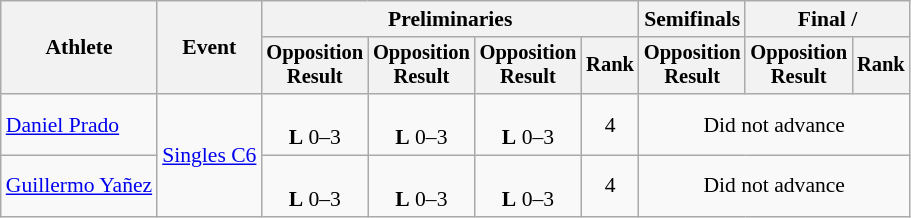<table class=wikitable style="font-size:90%">
<tr>
<th rowspan="2">Athlete</th>
<th rowspan="2">Event</th>
<th colspan="4">Preliminaries</th>
<th>Semifinals</th>
<th colspan="2">Final / </th>
</tr>
<tr style="font-size:95%">
<th>Opposition<br>Result</th>
<th>Opposition<br>Result</th>
<th>Opposition<br>Result</th>
<th>Rank</th>
<th>Opposition<br>Result</th>
<th>Opposition<br>Result</th>
<th>Rank</th>
</tr>
<tr align=center>
<td align=left><a href='#'>Daniel Prado</a></td>
<td align=left rowspan=2><a href='#'>Singles C6</a></td>
<td><br><strong>L</strong> 0–3</td>
<td><br><strong>L</strong> 0–3</td>
<td><br><strong>L</strong> 0–3</td>
<td>4</td>
<td colspan=3>Did not advance</td>
</tr>
<tr align=center>
<td align=left><a href='#'>Guillermo Yañez</a></td>
<td><br><strong>L</strong> 0–3</td>
<td><br><strong>L</strong> 0–3</td>
<td><br><strong>L</strong> 0–3</td>
<td>4</td>
<td colspan=3>Did not advance</td>
</tr>
</table>
